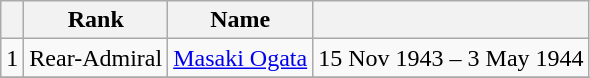<table class=wikitable>
<tr>
<th></th>
<th>Rank</th>
<th>Name</th>
<th Date></th>
</tr>
<tr>
<td>1</td>
<td>Rear-Admiral</td>
<td><a href='#'>Masaki Ogata</a></td>
<td>15 Nov 1943 – 3 May 1944</td>
</tr>
<tr>
</tr>
</table>
